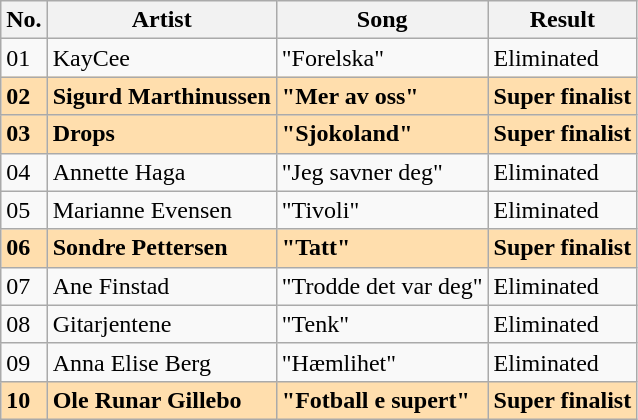<table class="wikitable sortable">
<tr>
<th>No.</th>
<th>Artist</th>
<th>Song</th>
<th>Result</th>
</tr>
<tr>
<td>01</td>
<td>KayCee</td>
<td>"Forelska"</td>
<td>Eliminated</td>
</tr>
<tr style="font-weight:bold; background:navajowhite;">
<td>02</td>
<td>Sigurd Marthinussen</td>
<td>"Mer av oss"</td>
<td>Super finalist</td>
</tr>
<tr style="font-weight:bold; background:navajowhite;">
<td>03</td>
<td>Drops</td>
<td>"Sjokoland"</td>
<td>Super finalist</td>
</tr>
<tr>
<td>04</td>
<td>Annette Haga</td>
<td>"Jeg savner deg"</td>
<td>Eliminated</td>
</tr>
<tr>
<td>05</td>
<td>Marianne Evensen</td>
<td>"Tivoli"</td>
<td>Eliminated</td>
</tr>
<tr style="font-weight:bold; background:navajowhite;">
<td>06</td>
<td>Sondre Pettersen</td>
<td>"Tatt"</td>
<td>Super finalist</td>
</tr>
<tr>
<td>07</td>
<td>Ane Finstad</td>
<td>"Trodde det var deg"</td>
<td>Eliminated</td>
</tr>
<tr>
<td>08</td>
<td>Gitarjentene</td>
<td>"Tenk"</td>
<td>Eliminated</td>
</tr>
<tr>
<td>09</td>
<td>Anna Elise Berg</td>
<td>"Hæmlihet"</td>
<td>Eliminated</td>
</tr>
<tr style="font-weight:bold; background:navajowhite;">
<td>10</td>
<td>Ole Runar Gillebo</td>
<td>"Fotball e supert"</td>
<td>Super finalist</td>
</tr>
</table>
